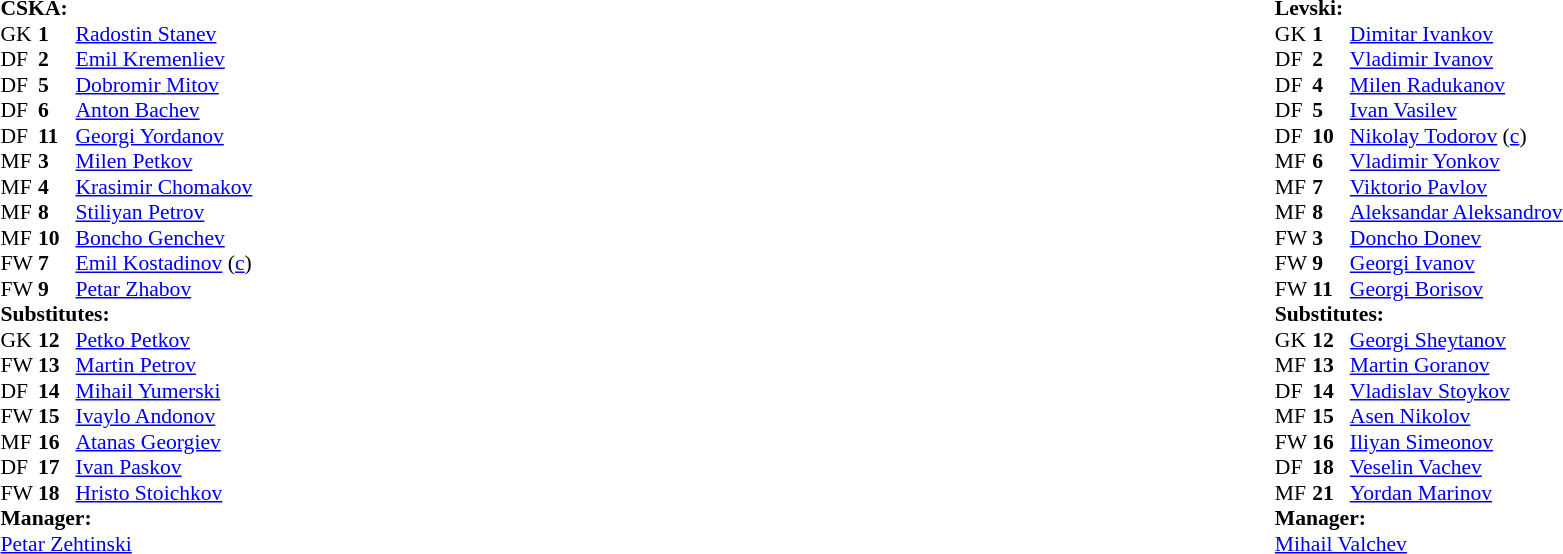<table width="100%">
<tr>
<td valign="top" width="50%"><br><table style="font-size: 90%" cellspacing="0" cellpadding="0">
<tr>
<td colspan="4"><strong>CSKA:</strong></td>
</tr>
<tr>
<th width=25></th>
<th width=25></th>
</tr>
<tr>
<td>GK</td>
<td><strong>1</strong></td>
<td> <a href='#'>Radostin Stanev</a></td>
</tr>
<tr>
<td>DF</td>
<td><strong>2</strong></td>
<td> <a href='#'>Emil Kremenliev</a></td>
</tr>
<tr>
<td>DF</td>
<td><strong>5</strong></td>
<td> <a href='#'>Dobromir Mitov</a></td>
<td></td>
<td></td>
</tr>
<tr>
<td>DF</td>
<td><strong>6</strong></td>
<td> <a href='#'>Anton Bachev</a></td>
</tr>
<tr>
<td>DF</td>
<td><strong>11</strong></td>
<td> <a href='#'>Georgi Yordanov</a></td>
</tr>
<tr>
<td>MF</td>
<td><strong>3</strong></td>
<td> <a href='#'>Milen Petkov</a></td>
</tr>
<tr>
<td>MF</td>
<td><strong>4</strong></td>
<td> <a href='#'>Krasimir Chomakov</a></td>
</tr>
<tr>
<td>MF</td>
<td><strong>8</strong></td>
<td> <a href='#'>Stiliyan Petrov</a></td>
<td></td>
<td></td>
</tr>
<tr>
<td>MF</td>
<td><strong>10</strong></td>
<td> <a href='#'>Boncho Genchev</a></td>
<td></td>
<td></td>
</tr>
<tr>
<td>FW</td>
<td><strong>7</strong></td>
<td> <a href='#'>Emil Kostadinov</a> (<a href='#'>c</a>)</td>
</tr>
<tr>
<td>FW</td>
<td><strong>9</strong></td>
<td> <a href='#'>Petar Zhabov</a></td>
</tr>
<tr>
<td colspan=4><strong>Substitutes:</strong></td>
</tr>
<tr>
<td>GK</td>
<td><strong>12</strong></td>
<td> <a href='#'>Petko Petkov</a></td>
</tr>
<tr>
<td>FW</td>
<td><strong>13</strong></td>
<td> <a href='#'>Martin Petrov</a></td>
</tr>
<tr>
<td>DF</td>
<td><strong>14</strong></td>
<td> <a href='#'>Mihail Yumerski</a></td>
<td></td>
<td></td>
</tr>
<tr>
<td>FW</td>
<td><strong>15</strong></td>
<td> <a href='#'>Ivaylo Andonov</a></td>
<td></td>
<td></td>
</tr>
<tr>
<td>MF</td>
<td><strong>16</strong></td>
<td> <a href='#'>Atanas Georgiev</a></td>
<td></td>
<td></td>
</tr>
<tr>
<td>DF</td>
<td><strong>17</strong></td>
<td> <a href='#'>Ivan Paskov</a></td>
</tr>
<tr>
<td>FW</td>
<td><strong>18</strong></td>
<td> <a href='#'>Hristo Stoichkov</a></td>
</tr>
<tr>
<td colspan=3><strong>Manager:</strong></td>
</tr>
<tr>
<td colspan=4> <a href='#'>Petar Zehtinski</a></td>
</tr>
</table>
</td>
<td></td>
<td valign="top" width="50%"><br><table style="font-size: 90%" cellspacing="0" cellpadding="0" align=center>
<tr>
<td colspan="4"><strong>Levski:</strong></td>
</tr>
<tr>
<th width=25></th>
<th width=25></th>
</tr>
<tr>
<td>GK</td>
<td><strong>1</strong></td>
<td> <a href='#'>Dimitar Ivankov</a></td>
</tr>
<tr>
<td>DF</td>
<td><strong>2</strong></td>
<td> <a href='#'>Vladimir Ivanov</a></td>
</tr>
<tr>
<td>DF</td>
<td><strong>4</strong></td>
<td> <a href='#'>Milen Radukanov</a></td>
</tr>
<tr>
<td>DF</td>
<td><strong>5</strong></td>
<td> <a href='#'>Ivan Vasilev</a></td>
</tr>
<tr>
<td>DF</td>
<td><strong>10</strong></td>
<td> <a href='#'>Nikolay Todorov</a> (<a href='#'>c</a>)</td>
</tr>
<tr>
<td>MF</td>
<td><strong>6</strong></td>
<td> <a href='#'>Vladimir Yonkov</a></td>
<td></td>
</tr>
<tr>
<td>MF</td>
<td><strong>7</strong></td>
<td> <a href='#'>Viktorio Pavlov</a></td>
<td></td>
<td></td>
</tr>
<tr>
<td>MF</td>
<td><strong>8</strong></td>
<td> <a href='#'>Aleksandar Aleksandrov</a></td>
<td></td>
<td></td>
</tr>
<tr>
<td>FW</td>
<td><strong>3</strong></td>
<td> <a href='#'>Doncho Donev</a></td>
</tr>
<tr>
<td>FW</td>
<td><strong>9</strong></td>
<td> <a href='#'>Georgi Ivanov</a></td>
</tr>
<tr>
<td>FW</td>
<td><strong>11</strong></td>
<td> <a href='#'>Georgi Borisov</a></td>
<td></td>
<td></td>
</tr>
<tr>
<td colspan=4><strong>Substitutes:</strong></td>
</tr>
<tr>
<td>GK</td>
<td><strong>12</strong></td>
<td> <a href='#'>Georgi Sheytanov</a></td>
</tr>
<tr>
<td>MF</td>
<td><strong>13</strong></td>
<td> <a href='#'>Martin Goranov</a></td>
</tr>
<tr>
<td>DF</td>
<td><strong>14</strong></td>
<td> <a href='#'>Vladislav Stoykov</a></td>
</tr>
<tr>
<td>MF</td>
<td><strong>15</strong></td>
<td> <a href='#'>Asen Nikolov</a></td>
<td></td>
<td></td>
</tr>
<tr>
<td>FW</td>
<td><strong>16</strong></td>
<td> <a href='#'>Iliyan Simeonov</a></td>
<td></td>
<td></td>
</tr>
<tr>
<td>DF</td>
<td><strong>18</strong></td>
<td> <a href='#'>Veselin Vachev</a></td>
</tr>
<tr>
<td>MF</td>
<td><strong>21</strong></td>
<td> <a href='#'>Yordan Marinov</a></td>
<td></td>
<td></td>
</tr>
<tr>
<td colspan=3><strong>Manager:</strong></td>
</tr>
<tr>
<td colspan=4> <a href='#'>Mihail Valchev</a></td>
</tr>
<tr>
</tr>
</table>
</td>
</tr>
</table>
